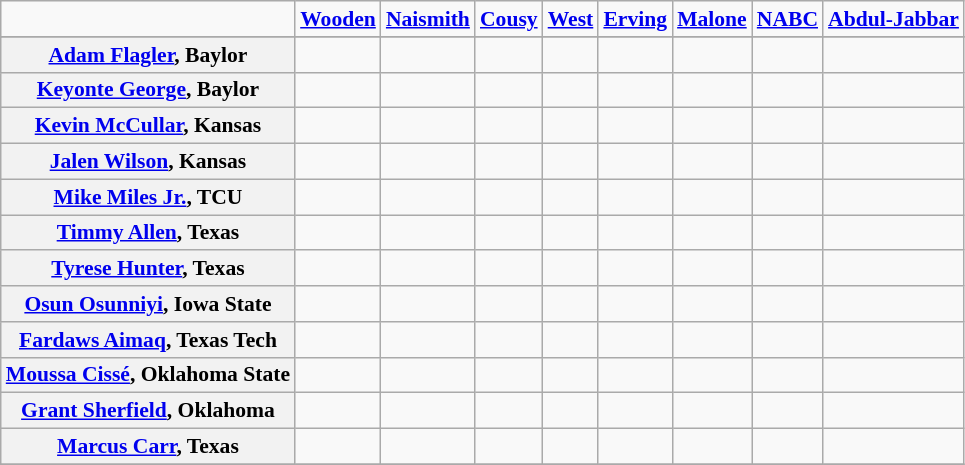<table class="wikitable" style="white-space:nowrap; font-size:90%;">
<tr>
<td></td>
<td><strong><a href='#'>Wooden</a></strong></td>
<td><strong><a href='#'>Naismith</a></strong></td>
<td><strong><a href='#'>Cousy</a></strong></td>
<td><strong><a href='#'>West</a></strong></td>
<td><strong><a href='#'>Erving</a></strong></td>
<td><strong><a href='#'>Malone</a></strong></td>
<td><strong><a href='#'>NABC</a></strong></td>
<td><a href='#'><strong>Abdul-Jabbar</strong></a></td>
</tr>
<tr>
</tr>
<tr>
<th><a href='#'>Adam Flagler</a>, Baylor</th>
<td></td>
<td></td>
<td></td>
<td></td>
<td></td>
<td></td>
<td></td>
<td></td>
</tr>
<tr>
<th><a href='#'>Keyonte George</a>, Baylor</th>
<td></td>
<td></td>
<td></td>
<td></td>
<td></td>
<td></td>
<td></td>
<td></td>
</tr>
<tr>
<th><a href='#'>Kevin McCullar</a>, Kansas</th>
<td></td>
<td></td>
<td></td>
<td></td>
<td></td>
<td></td>
<td></td>
<td></td>
</tr>
<tr>
<th><a href='#'>Jalen Wilson</a>, Kansas</th>
<td></td>
<td></td>
<td></td>
<td></td>
<td></td>
<td></td>
<td></td>
<td></td>
</tr>
<tr>
<th><a href='#'>Mike Miles Jr.</a>, TCU</th>
<td></td>
<td></td>
<td></td>
<td></td>
<td></td>
<td></td>
<td></td>
<td></td>
</tr>
<tr>
<th><a href='#'>Timmy Allen</a>, Texas</th>
<td></td>
<td></td>
<td></td>
<td></td>
<td></td>
<td></td>
<td></td>
<td></td>
</tr>
<tr>
<th><a href='#'>Tyrese Hunter</a>, Texas</th>
<td></td>
<td></td>
<td></td>
<td></td>
<td></td>
<td></td>
<td></td>
<td></td>
</tr>
<tr>
<th><a href='#'>Osun Osunniyi</a>, Iowa State</th>
<td></td>
<td></td>
<td></td>
<td></td>
<td></td>
<td></td>
<td></td>
<td></td>
</tr>
<tr>
<th><a href='#'>Fardaws Aimaq</a>, Texas Tech</th>
<td></td>
<td></td>
<td></td>
<td></td>
<td></td>
<td></td>
<td></td>
<td></td>
</tr>
<tr>
<th><a href='#'>Moussa Cissé</a>, Oklahoma State</th>
<td></td>
<td></td>
<td></td>
<td></td>
<td></td>
<td></td>
<td></td>
<td></td>
</tr>
<tr>
<th><a href='#'>Grant Sherfield</a>, Oklahoma</th>
<td></td>
<td></td>
<td></td>
<td></td>
<td></td>
<td></td>
<td></td>
<td></td>
</tr>
<tr>
<th><a href='#'>Marcus Carr</a>, Texas</th>
<td></td>
<td></td>
<td></td>
<td></td>
<td></td>
<td></td>
<td></td>
<td></td>
</tr>
<tr>
</tr>
</table>
